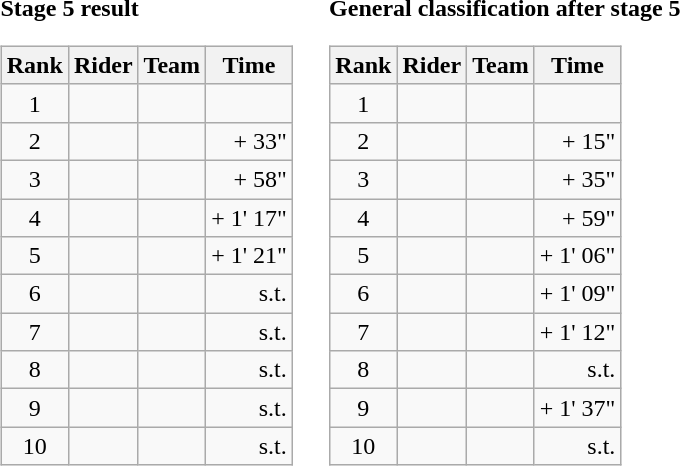<table>
<tr>
<td><strong>Stage 5 result</strong><br><table class="wikitable">
<tr>
<th scope="col">Rank</th>
<th scope="col">Rider</th>
<th scope="col">Team</th>
<th scope="col">Time</th>
</tr>
<tr>
<td style="text-align:center;">1</td>
<td></td>
<td></td>
<td style="text-align:right;"></td>
</tr>
<tr>
<td style="text-align:center;">2</td>
<td></td>
<td></td>
<td style="text-align:right;">+ 33"</td>
</tr>
<tr>
<td style="text-align:center;">3</td>
<td></td>
<td></td>
<td style="text-align:right;">+ 58"</td>
</tr>
<tr>
<td style="text-align:center;">4</td>
<td></td>
<td></td>
<td style="text-align:right;">+ 1' 17"</td>
</tr>
<tr>
<td style="text-align:center;">5</td>
<td></td>
<td></td>
<td style="text-align:right;">+ 1' 21"</td>
</tr>
<tr>
<td style="text-align:center;">6</td>
<td></td>
<td></td>
<td style="text-align:right;">s.t.</td>
</tr>
<tr>
<td style="text-align:center;">7</td>
<td></td>
<td></td>
<td style="text-align:right;">s.t.</td>
</tr>
<tr>
<td style="text-align:center;">8</td>
<td></td>
<td></td>
<td style="text-align:right;">s.t.</td>
</tr>
<tr>
<td style="text-align:center;">9</td>
<td></td>
<td></td>
<td style="text-align:right;">s.t.</td>
</tr>
<tr>
<td style="text-align:center;">10</td>
<td></td>
<td></td>
<td style="text-align:right;">s.t.</td>
</tr>
</table>
</td>
<td></td>
<td><strong>General classification after stage 5</strong><br><table class="wikitable">
<tr>
<th scope="col">Rank</th>
<th scope="col">Rider</th>
<th scope="col">Team</th>
<th scope="col">Time</th>
</tr>
<tr>
<td style="text-align:center;">1</td>
<td></td>
<td></td>
<td style="text-align:right;"></td>
</tr>
<tr>
<td style="text-align:center;">2</td>
<td></td>
<td></td>
<td style="text-align:right;">+ 15"</td>
</tr>
<tr>
<td style="text-align:center;">3</td>
<td></td>
<td></td>
<td style="text-align:right;">+ 35"</td>
</tr>
<tr>
<td style="text-align:center;">4</td>
<td></td>
<td></td>
<td style="text-align:right;">+ 59"</td>
</tr>
<tr>
<td style="text-align:center;">5</td>
<td></td>
<td></td>
<td style="text-align:right;">+ 1' 06"</td>
</tr>
<tr>
<td style="text-align:center;">6</td>
<td></td>
<td></td>
<td style="text-align:right;">+ 1' 09"</td>
</tr>
<tr>
<td style="text-align:center;">7</td>
<td></td>
<td></td>
<td style="text-align:right;">+ 1' 12"</td>
</tr>
<tr>
<td style="text-align:center;">8</td>
<td></td>
<td></td>
<td style="text-align:right;">s.t.</td>
</tr>
<tr>
<td style="text-align:center;">9</td>
<td></td>
<td></td>
<td style="text-align:right;">+ 1' 37"</td>
</tr>
<tr>
<td style="text-align:center;">10</td>
<td></td>
<td></td>
<td style="text-align:right;">s.t.</td>
</tr>
</table>
</td>
</tr>
</table>
